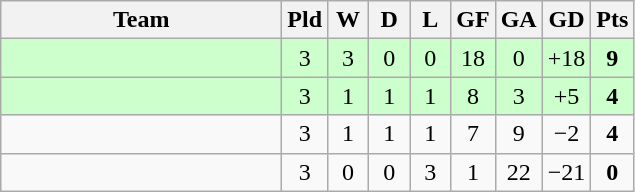<table class="wikitable" style="text-align:center;">
<tr>
<th width=180>Team</th>
<th width=20>Pld</th>
<th width=20>W</th>
<th width=20>D</th>
<th width=20>L</th>
<th width=20>GF</th>
<th width=20>GA</th>
<th width=20>GD</th>
<th width=20>Pts</th>
</tr>
<tr bgcolor=ccffcc>
<td align="left"></td>
<td>3</td>
<td>3</td>
<td>0</td>
<td>0</td>
<td>18</td>
<td>0</td>
<td>+18</td>
<td><strong>9</strong></td>
</tr>
<tr bgcolor=ccffcc>
<td align="left"></td>
<td>3</td>
<td>1</td>
<td>1</td>
<td>1</td>
<td>8</td>
<td>3</td>
<td>+5</td>
<td><strong>4</strong></td>
</tr>
<tr>
<td align="left"></td>
<td>3</td>
<td>1</td>
<td>1</td>
<td>1</td>
<td>7</td>
<td>9</td>
<td>−2</td>
<td><strong>4</strong></td>
</tr>
<tr>
<td align="left"><em></em></td>
<td>3</td>
<td>0</td>
<td>0</td>
<td>3</td>
<td>1</td>
<td>22</td>
<td>−21</td>
<td><strong>0</strong></td>
</tr>
</table>
